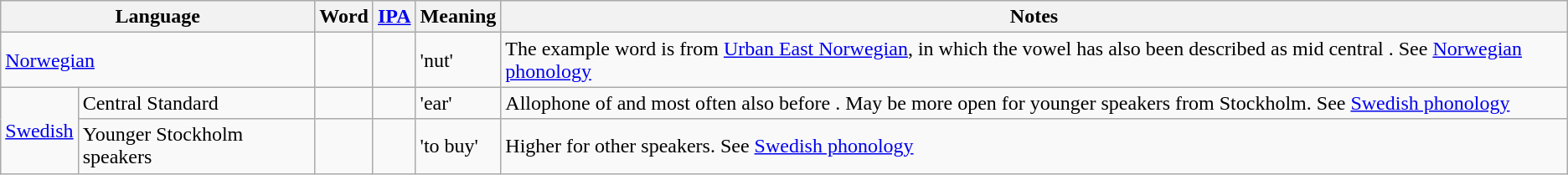<table class="wikitable">
<tr>
<th colspan="2">Language</th>
<th>Word</th>
<th><a href='#'>IPA</a></th>
<th>Meaning</th>
<th>Notes</th>
</tr>
<tr>
<td colspan="2"><a href='#'>Norwegian</a></td>
<td></td>
<td></td>
<td>'nut'</td>
<td>The example word is from <a href='#'>Urban East Norwegian</a>, in which the vowel has also been described as mid central . See <a href='#'>Norwegian phonology</a></td>
</tr>
<tr>
<td rowspan="2"><a href='#'>Swedish</a></td>
<td>Central Standard</td>
<td></td>
<td></td>
<td>'ear'</td>
<td>Allophone of  and most often also  before . May be more open  for younger speakers from Stockholm. See <a href='#'>Swedish phonology</a></td>
</tr>
<tr>
<td>Younger Stockholm speakers</td>
<td></td>
<td></td>
<td>'to buy'</td>
<td>Higher  for other speakers. See <a href='#'>Swedish phonology</a></td>
</tr>
</table>
